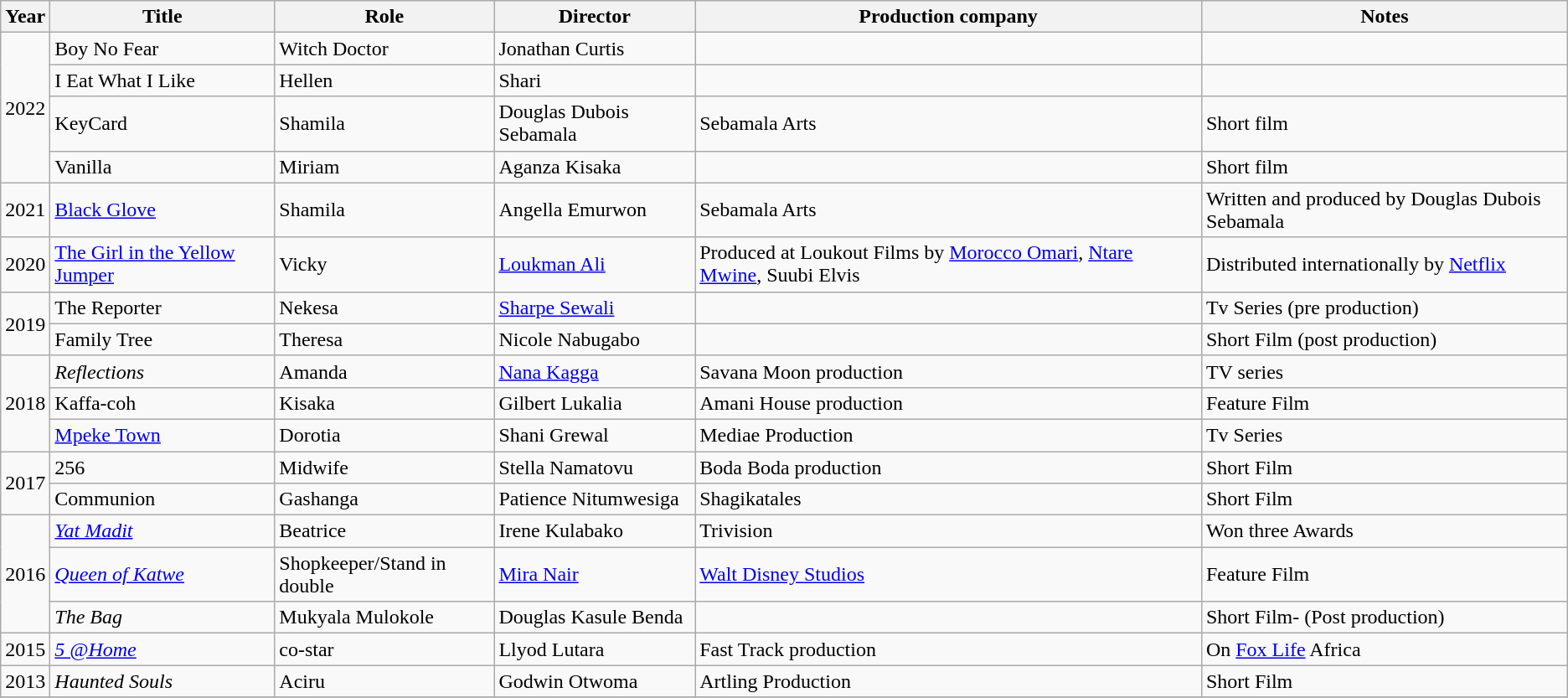<table class="wikitable">
<tr>
<th>Year</th>
<th>Title</th>
<th>Role</th>
<th>Director</th>
<th>Production company</th>
<th>Notes</th>
</tr>
<tr>
<td rowspan=4>2022</td>
<td>Boy No Fear</td>
<td>Witch Doctor</td>
<td>Jonathan Curtis</td>
<td></td>
<td></td>
</tr>
<tr>
<td>I Eat What I Like</td>
<td>Hellen</td>
<td>Shari</td>
<td></td>
<td></td>
</tr>
<tr>
<td>KeyCard</td>
<td>Shamila</td>
<td>Douglas Dubois Sebamala</td>
<td>Sebamala Arts</td>
<td>Short film</td>
</tr>
<tr>
<td>Vanilla</td>
<td>Miriam</td>
<td>Aganza Kisaka</td>
<td></td>
<td>Short film</td>
</tr>
<tr>
<td>2021</td>
<td><a href='#'>Black Glove</a></td>
<td>Shamila</td>
<td>Angella Emurwon</td>
<td>Sebamala Arts</td>
<td>Written and produced by Douglas Dubois Sebamala</td>
</tr>
<tr>
<td>2020</td>
<td><a href='#'>The Girl in the Yellow Jumper</a></td>
<td>Vicky</td>
<td><a href='#'>Loukman Ali</a></td>
<td>Produced at Loukout Films by <a href='#'>Morocco Omari</a>, <a href='#'>Ntare Mwine</a>, Suubi Elvis</td>
<td>Distributed internationally by <a href='#'>Netflix</a></td>
</tr>
<tr>
<td rowspan="2">2019</td>
<td>The Reporter</td>
<td>Nekesa</td>
<td><a href='#'>Sharpe Sewali</a></td>
<td></td>
<td>Tv Series (pre production)</td>
</tr>
<tr>
<td>Family Tree</td>
<td>Theresa</td>
<td>Nicole Nabugabo</td>
<td></td>
<td>Short Film (post production)</td>
</tr>
<tr>
<td rowspan="3">2018</td>
<td><em>Reflections</em></td>
<td>Amanda</td>
<td><a href='#'>Nana Kagga</a></td>
<td>Savana Moon production</td>
<td>TV series</td>
</tr>
<tr>
<td>Kaffa-coh</td>
<td>Kisaka</td>
<td>Gilbert Lukalia</td>
<td>Amani House production</td>
<td>Feature Film</td>
</tr>
<tr>
<td><a href='#'>Mpeke Town</a></td>
<td>Dorotia</td>
<td>Shani Grewal</td>
<td>Mediae Production</td>
<td>Tv Series</td>
</tr>
<tr>
<td rowspan="2">2017</td>
<td>256</td>
<td>Midwife</td>
<td>Stella Namatovu</td>
<td>Boda Boda production</td>
<td>Short Film</td>
</tr>
<tr>
<td>Communion</td>
<td>Gashanga</td>
<td>Patience Nitumwesiga</td>
<td>Shagikatales</td>
<td>Short Film</td>
</tr>
<tr>
<td rowspan="3">2016</td>
<td><em><a href='#'>Yat Madit</a></em></td>
<td>Beatrice</td>
<td>Irene Kulabako</td>
<td>Trivision</td>
<td>Won three Awards</td>
</tr>
<tr>
<td><em><a href='#'>Queen of Katwe</a></em></td>
<td>Shopkeeper/Stand in double</td>
<td><a href='#'>Mira Nair</a></td>
<td><a href='#'>Walt Disney Studios</a></td>
<td>Feature Film</td>
</tr>
<tr>
<td><em>The Bag</em></td>
<td>Mukyala Mulokole</td>
<td>Douglas Kasule Benda</td>
<td></td>
<td>Short Film- (Post production)</td>
</tr>
<tr>
<td>2015</td>
<td><em><a href='#'>5 @Home</a></em></td>
<td>co-star</td>
<td>Llyod Lutara</td>
<td>Fast Track production</td>
<td>On <a href='#'>Fox Life</a> Africa</td>
</tr>
<tr>
<td>2013</td>
<td><em>Haunted Souls</em></td>
<td>Aciru</td>
<td>Godwin Otwoma</td>
<td>Artling Production</td>
<td>Short Film</td>
</tr>
<tr>
</tr>
</table>
